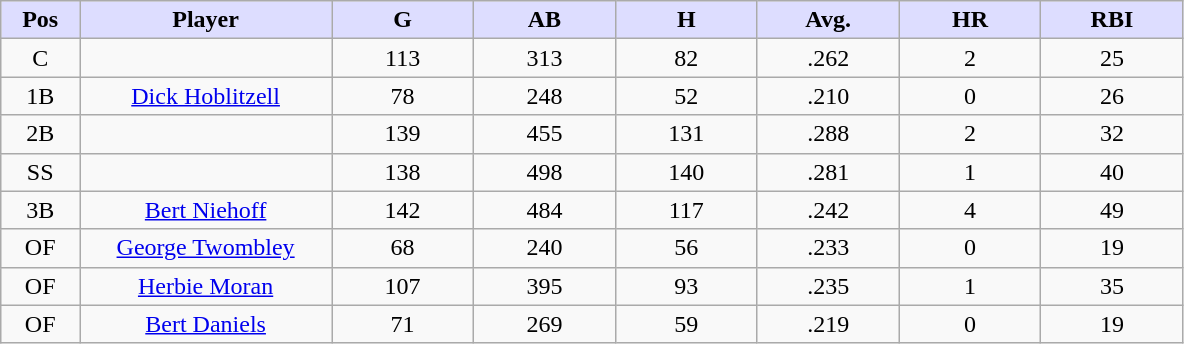<table class="wikitable sortable">
<tr>
<th style="background:#ddf; width:5%;">Pos</th>
<th style="background:#ddf; width:16%;">Player</th>
<th style="background:#ddf; width:9%;">G</th>
<th style="background:#ddf; width:9%;">AB</th>
<th style="background:#ddf; width:9%;">H</th>
<th style="background:#ddf; width:9%;">Avg.</th>
<th style="background:#ddf; width:9%;">HR</th>
<th style="background:#ddf; width:9%;">RBI</th>
</tr>
<tr align=center>
<td>C</td>
<td></td>
<td>113</td>
<td>313</td>
<td>82</td>
<td>.262</td>
<td>2</td>
<td>25</td>
</tr>
<tr align=center>
<td>1B</td>
<td><a href='#'>Dick Hoblitzell</a></td>
<td>78</td>
<td>248</td>
<td>52</td>
<td>.210</td>
<td>0</td>
<td>26</td>
</tr>
<tr align=center>
<td>2B</td>
<td></td>
<td>139</td>
<td>455</td>
<td>131</td>
<td>.288</td>
<td>2</td>
<td>32</td>
</tr>
<tr align=center>
<td>SS</td>
<td></td>
<td>138</td>
<td>498</td>
<td>140</td>
<td>.281</td>
<td>1</td>
<td>40</td>
</tr>
<tr align=center>
<td>3B</td>
<td><a href='#'>Bert Niehoff</a></td>
<td>142</td>
<td>484</td>
<td>117</td>
<td>.242</td>
<td>4</td>
<td>49</td>
</tr>
<tr align=center>
<td>OF</td>
<td><a href='#'>George Twombley</a></td>
<td>68</td>
<td>240</td>
<td>56</td>
<td>.233</td>
<td>0</td>
<td>19</td>
</tr>
<tr align=center>
<td>OF</td>
<td><a href='#'>Herbie Moran</a></td>
<td>107</td>
<td>395</td>
<td>93</td>
<td>.235</td>
<td>1</td>
<td>35</td>
</tr>
<tr align=center>
<td>OF</td>
<td><a href='#'>Bert Daniels</a></td>
<td>71</td>
<td>269</td>
<td>59</td>
<td>.219</td>
<td>0</td>
<td>19</td>
</tr>
</table>
